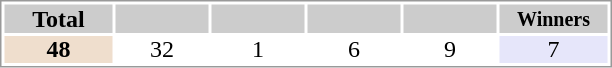<table style="border: 1px solid #999; background-color:#FFFFFF; line-height:16px; text-align:center">
<tr>
<th width="70" style="background-color: #ccc;">Total</th>
<th width="60" style="background-color: #ccc;"><small></small></th>
<th width="60" style="background-color: #ccc;"><small></small></th>
<th width="60" style="background-color: #ccc;"><small></small></th>
<th width="60" style="background-color: #ccc;"><small></small></th>
<th width="70" style="background-color: #ccc;"><small>Winners</small></th>
</tr>
<tr>
<td bgcolor="#EFDECD"><strong>48</strong></td>
<td>32</td>
<td>1</td>
<td>6</td>
<td>9</td>
<td bgcolor="#E6E6FA">7</td>
</tr>
</table>
